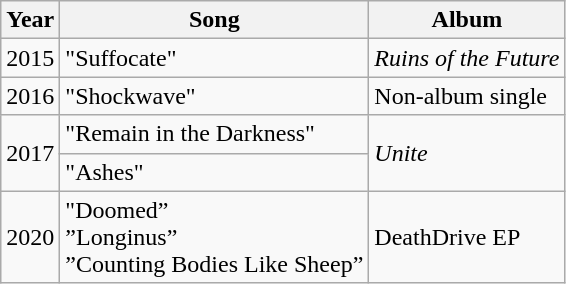<table class="wikitable">
<tr>
<th>Year</th>
<th>Song</th>
<th>Album</th>
</tr>
<tr>
<td>2015</td>
<td>"Suffocate"</td>
<td><em>Ruins of the Future</em></td>
</tr>
<tr>
<td>2016</td>
<td>"Shockwave"</td>
<td>Non-album single</td>
</tr>
<tr>
<td rowspan="2">2017</td>
<td>"Remain in the Darkness"</td>
<td rowspan="2"><em>Unite</em></td>
</tr>
<tr>
<td>"Ashes"</td>
</tr>
<tr>
<td>2020</td>
<td>"Doomed”<br>”Longinus”<br>”Counting Bodies Like Sheep”</td>
<td>DeathDrive EP</td>
</tr>
</table>
